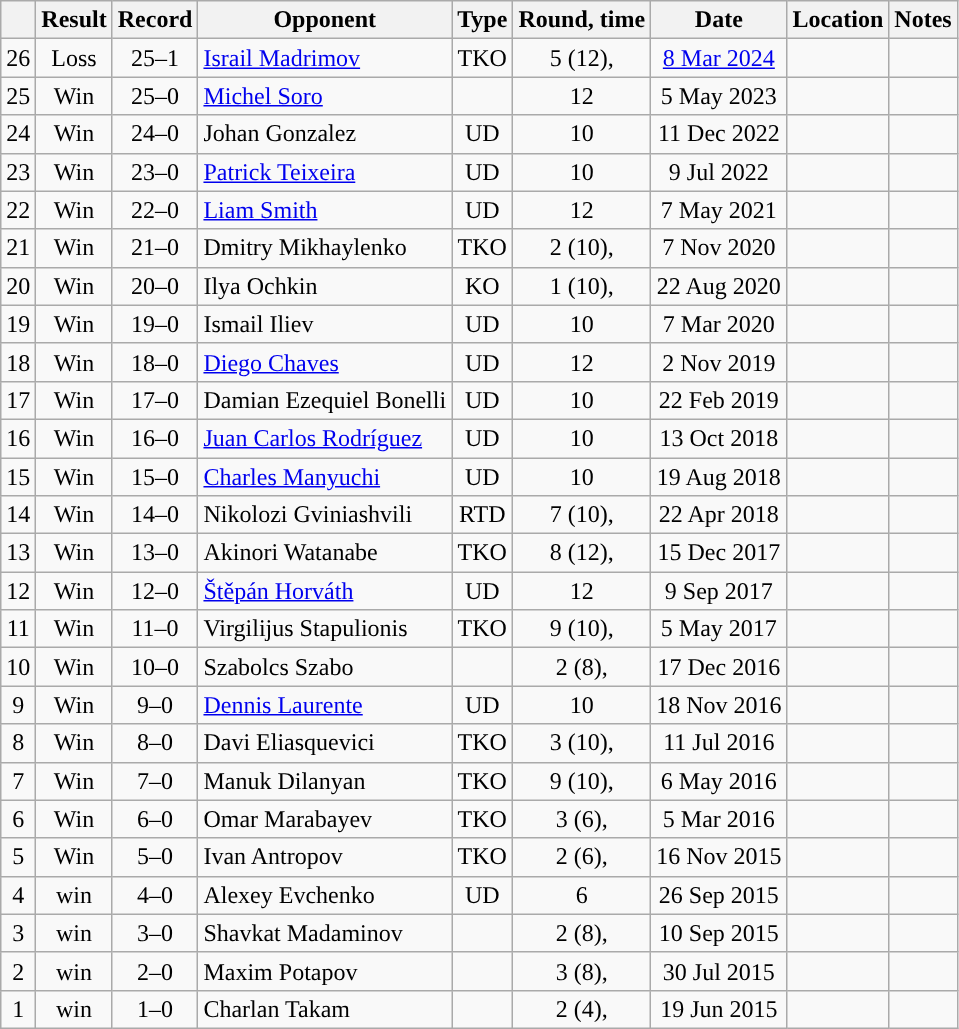<table class="wikitable" style="text-align:center">
<tr>
<th></th>
<th>Result</th>
<th>Record</th>
<th>Opponent</th>
<th>Type</th>
<th>Round, time</th>
<th>Date</th>
<th>Location</th>
<th>Notes</th>
</tr>
<tr>
<td>26</td>
<td>Loss</td>
<td>25–1</td>
<td align=left><a href='#'>Israil Madrimov</a></td>
<td>TKO</td>
<td>5 (12), </td>
<td><a href='#'>8 Mar 2024</a></td>
<td align=left></td>
<td align=left></td>
</tr>
<tr>
<td>25</td>
<td>Win</td>
<td>25–0</td>
<td style="text-align:left;"><a href='#'>Michel Soro</a></td>
<td></td>
<td>12</td>
<td>5 May 2023</td>
<td style="text-align:left;"></td>
<td></td>
</tr>
<tr>
<td>24</td>
<td>Win</td>
<td>24–0</td>
<td style="text-align:left;">Johan Gonzalez</td>
<td>UD</td>
<td>10</td>
<td>11 Dec 2022</td>
<td style="text-align:left;"></td>
<td></td>
</tr>
<tr>
<td>23</td>
<td>Win</td>
<td>23–0</td>
<td style="text-align:left;"><a href='#'>Patrick Teixeira</a></td>
<td>UD</td>
<td>10</td>
<td>9 Jul 2022</td>
<td style="text-align:left;"></td>
<td></td>
</tr>
<tr>
<td>22</td>
<td>Win</td>
<td>22–0</td>
<td style="text-align:left;"><a href='#'>Liam Smith</a></td>
<td>UD</td>
<td>12</td>
<td>7 May 2021</td>
<td style="text-align:left;"></td>
<td style="text-align:left;"></td>
</tr>
<tr>
<td>21</td>
<td>Win</td>
<td>21–0</td>
<td style="text-align:left;">Dmitry Mikhaylenko</td>
<td>TKO</td>
<td>2 (10), </td>
<td>7 Nov 2020</td>
<td style="text-align:left;"></td>
<td style="text-align:left;"></td>
</tr>
<tr>
<td>20</td>
<td>Win</td>
<td>20–0</td>
<td style="text-align:left;">Ilya Ochkin</td>
<td>KO</td>
<td>1 (10), </td>
<td>22 Aug 2020</td>
<td style="text-align:left;"></td>
<td style="text-align:left;"></td>
</tr>
<tr>
<td>19</td>
<td>Win</td>
<td>19–0</td>
<td style="text-align:left;">Ismail Iliev</td>
<td>UD</td>
<td>10</td>
<td>7 Mar 2020</td>
<td style="text-align:left;"></td>
<td style="text-align:left;"></td>
</tr>
<tr>
<td>18</td>
<td>Win</td>
<td>18–0</td>
<td style="text-align:left;"><a href='#'>Diego Chaves</a></td>
<td>UD</td>
<td>12</td>
<td>2 Nov 2019</td>
<td style="text-align:left;"></td>
<td style="text-align:left;"></td>
</tr>
<tr>
<td>17</td>
<td>Win</td>
<td>17–0</td>
<td style="text-align:left;">Damian Ezequiel Bonelli</td>
<td>UD</td>
<td>10</td>
<td>22 Feb 2019</td>
<td style="text-align:left;"></td>
<td style="text-align:left;"></td>
</tr>
<tr>
<td>16</td>
<td>Win</td>
<td>16–0</td>
<td style="text-align:left;"><a href='#'>Juan Carlos Rodríguez</a></td>
<td>UD</td>
<td>10</td>
<td>13 Oct 2018</td>
<td style="text-align:left;"></td>
<td style="text-align:left;"></td>
</tr>
<tr>
<td>15</td>
<td>Win</td>
<td>15–0</td>
<td style="text-align:left;"><a href='#'>Charles Manyuchi</a></td>
<td>UD</td>
<td>10</td>
<td>19 Aug 2018</td>
<td style="text-align:left;"></td>
<td style="text-align:left;"></td>
</tr>
<tr>
<td>14</td>
<td>Win</td>
<td>14–0</td>
<td style="text-align:left;">Nikolozi Gviniashvili</td>
<td>RTD</td>
<td>7 (10), </td>
<td>22 Apr 2018</td>
<td style="text-align:left;"></td>
<td style="text-align:left;"></td>
</tr>
<tr>
<td>13</td>
<td>Win</td>
<td>13–0</td>
<td style="text-align:left;">Akinori Watanabe</td>
<td>TKO</td>
<td>8 (12), </td>
<td>15 Dec 2017</td>
<td style="text-align:left;"></td>
<td style="text-align:left;"></td>
</tr>
<tr>
<td>12</td>
<td>Win</td>
<td>12–0</td>
<td style="text-align:left;"><a href='#'>Štěpán Horváth</a></td>
<td>UD</td>
<td>12</td>
<td>9 Sep 2017</td>
<td style="text-align:left;"></td>
<td style="text-align:left;"></td>
</tr>
<tr>
<td>11</td>
<td>Win</td>
<td>11–0</td>
<td style="text-align:left;">Virgilijus Stapulionis</td>
<td>TKO</td>
<td>9 (10), </td>
<td>5 May 2017</td>
<td style="text-align:left;"></td>
<td style="text-align:left;"></td>
</tr>
<tr>
<td>10</td>
<td>Win</td>
<td>10–0</td>
<td style="text-align:left;">Szabolcs Szabo</td>
<td></td>
<td>2 (8), </td>
<td>17 Dec 2016</td>
<td style="text-align:left;"></td>
<td style="text-align:left;"></td>
</tr>
<tr>
<td>9</td>
<td>Win</td>
<td>9–0</td>
<td style="text-align:left;"><a href='#'>Dennis Laurente</a></td>
<td>UD</td>
<td>10</td>
<td>18 Nov 2016</td>
<td style="text-align:left;"></td>
<td style="text-align:left;"></td>
</tr>
<tr>
<td>8</td>
<td>Win</td>
<td>8–0</td>
<td style="text-align:left;">Davi Eliasquevici</td>
<td>TKO</td>
<td>3 (10), </td>
<td>11 Jul 2016</td>
<td style="text-align:left;"></td>
<td style="text-align:left;"></td>
</tr>
<tr>
<td>7</td>
<td>Win</td>
<td>7–0</td>
<td style="text-align:left;">Manuk Dilanyan</td>
<td>TKO</td>
<td>9 (10), </td>
<td>6 May 2016</td>
<td style="text-align:left;"></td>
<td style="text-align:left;"></td>
</tr>
<tr>
<td>6</td>
<td>Win</td>
<td>6–0</td>
<td style="text-align:left;">Omar Marabayev</td>
<td>TKO</td>
<td>3 (6), </td>
<td>5 Mar 2016</td>
<td style="text-align:left;"></td>
<td></td>
</tr>
<tr>
<td>5</td>
<td>Win</td>
<td>5–0</td>
<td style="text-align:left;">Ivan Antropov</td>
<td>TKO</td>
<td>2 (6), </td>
<td>16 Nov 2015</td>
<td style="text-align:left;"></td>
<td></td>
</tr>
<tr>
<td>4</td>
<td>win</td>
<td>4–0</td>
<td style="text-align:left;">Alexey Evchenko</td>
<td>UD</td>
<td>6</td>
<td>26 Sep 2015</td>
<td style="text-align:left;"></td>
<td></td>
</tr>
<tr>
<td>3</td>
<td>win</td>
<td>3–0</td>
<td style="text-align:left;">Shavkat Madaminov</td>
<td></td>
<td>2 (8), </td>
<td>10 Sep 2015</td>
<td style="text-align:left;"></td>
<td></td>
</tr>
<tr>
<td>2</td>
<td>win</td>
<td>2–0</td>
<td style="text-align:left;">Maxim Potapov</td>
<td></td>
<td>3 (8), </td>
<td>30 Jul 2015</td>
<td style="text-align:left;"></td>
<td></td>
</tr>
<tr>
<td>1</td>
<td>win</td>
<td>1–0</td>
<td style="text-align:left;">Charlan Takam</td>
<td></td>
<td>2 (4), </td>
<td>19 Jun 2015</td>
<td style="text-align:left;"></td>
<td></td>
</tr>
</table>
